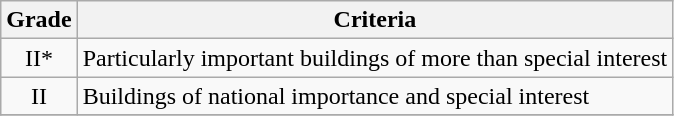<table class="wikitable" border="1">
<tr>
<th>Grade</th>
<th>Criteria</th>
</tr>
<tr>
<td align="center" >II*</td>
<td>Particularly important buildings of more than special interest</td>
</tr>
<tr>
<td align="center" >II</td>
<td>Buildings of national importance and special interest</td>
</tr>
<tr>
</tr>
</table>
